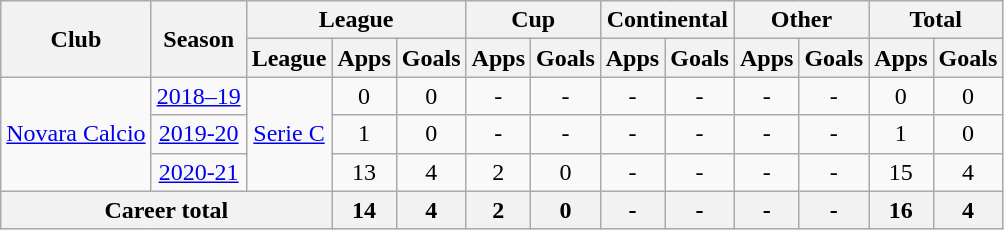<table class="wikitable" style="text-align: center;">
<tr>
<th rowspan="2">Club</th>
<th rowspan="2">Season</th>
<th colspan="3">League</th>
<th colspan="2">Cup</th>
<th colspan="2">Continental</th>
<th colspan="2">Other</th>
<th colspan="2">Total</th>
</tr>
<tr>
<th>League</th>
<th>Apps</th>
<th>Goals</th>
<th>Apps</th>
<th>Goals</th>
<th>Apps</th>
<th>Goals</th>
<th>Apps</th>
<th>Goals</th>
<th>Apps</th>
<th>Goals</th>
</tr>
<tr>
<td rowspan="3"><a href='#'>Novara Calcio</a></td>
<td><a href='#'>2018–19</a></td>
<td rowspan="3"><a href='#'>Serie C</a></td>
<td>0</td>
<td>0</td>
<td>-</td>
<td>-</td>
<td>-</td>
<td>-</td>
<td>-</td>
<td>-</td>
<td>0</td>
<td>0</td>
</tr>
<tr>
<td><a href='#'>2019-20</a></td>
<td>1</td>
<td>0</td>
<td>-</td>
<td>-</td>
<td>-</td>
<td>-</td>
<td>-</td>
<td>-</td>
<td>1</td>
<td>0</td>
</tr>
<tr>
<td><a href='#'>2020-21</a></td>
<td>13</td>
<td>4</td>
<td>2</td>
<td>0</td>
<td>-</td>
<td>-</td>
<td>-</td>
<td>-</td>
<td>15</td>
<td>4</td>
</tr>
<tr>
<th colspan="3">Career total</th>
<th>14</th>
<th>4</th>
<th>2</th>
<th>0</th>
<th>-</th>
<th>-</th>
<th>-</th>
<th>-</th>
<th>16</th>
<th>4</th>
</tr>
</table>
